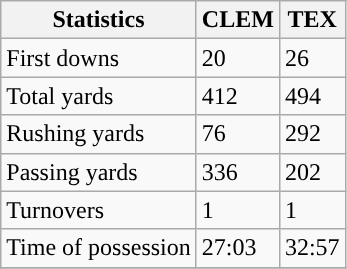<table class="wikitable" style="float: left;">
<tr>
<th>Statistics</th>
<th>CLEM</th>
<th>TEX</th>
</tr>
<tr>
<td>First downs</td>
<td>20</td>
<td>26</td>
</tr>
<tr>
<td>Total yards</td>
<td>412</td>
<td>494</td>
</tr>
<tr>
<td>Rushing yards</td>
<td>76</td>
<td>292</td>
</tr>
<tr>
<td>Passing yards</td>
<td>336</td>
<td>202</td>
</tr>
<tr>
<td>Turnovers</td>
<td>1</td>
<td>1</td>
</tr>
<tr>
<td>Time of possession</td>
<td>27:03</td>
<td>32:57</td>
</tr>
<tr>
</tr>
</table>
